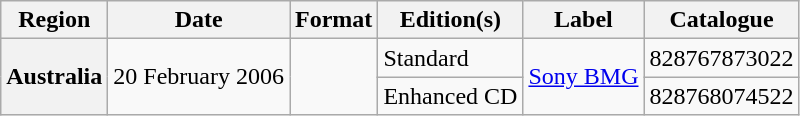<table class="wikitable plainrowheaders">
<tr>
<th scope="col">Region</th>
<th scope="col">Date</th>
<th scope="col">Format</th>
<th scope="col">Edition(s)</th>
<th scope="col">Label</th>
<th scope="col">Catalogue</th>
</tr>
<tr>
<th scope="row" rowspan="2">Australia</th>
<td rowspan="2">20 February 2006</td>
<td rowspan="2"></td>
<td>Standard</td>
<td rowspan="2"><a href='#'>Sony BMG</a></td>
<td>828767873022</td>
</tr>
<tr>
<td>Enhanced CD</td>
<td>828768074522</td>
</tr>
</table>
